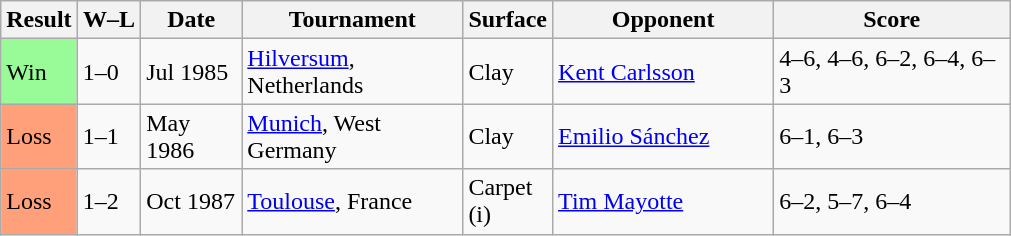<table class="sortable wikitable">
<tr>
<th style="width:40px">Result</th>
<th style="width:35px" class="unsortable">W–L</th>
<th style="width:60px">Date</th>
<th style="width:140px">Tournament</th>
<th style="width:50px">Surface</th>
<th style="width:140px">Opponent</th>
<th style="width:150px" class="unsortable">Score</th>
</tr>
<tr>
<td style="background:#98fb98;">Win</td>
<td>1–0</td>
<td>Jul 1985</td>
<td><a href='#'>Hilversum</a>, Netherlands</td>
<td>Clay</td>
<td> <a href='#'>Kent Carlsson</a></td>
<td>4–6, 4–6, 6–2, 6–4, 6–3</td>
</tr>
<tr>
<td style="background:#ffa07a;">Loss</td>
<td>1–1</td>
<td>May 1986</td>
<td><a href='#'>Munich</a>, West Germany</td>
<td>Clay</td>
<td> <a href='#'>Emilio Sánchez</a></td>
<td>6–1, 6–3</td>
</tr>
<tr>
<td style="background:#ffa07a;">Loss</td>
<td>1–2</td>
<td>Oct 1987</td>
<td><a href='#'>Toulouse</a>, France</td>
<td>Carpet (i)</td>
<td> <a href='#'>Tim Mayotte</a></td>
<td>6–2, 5–7, 6–4</td>
</tr>
</table>
